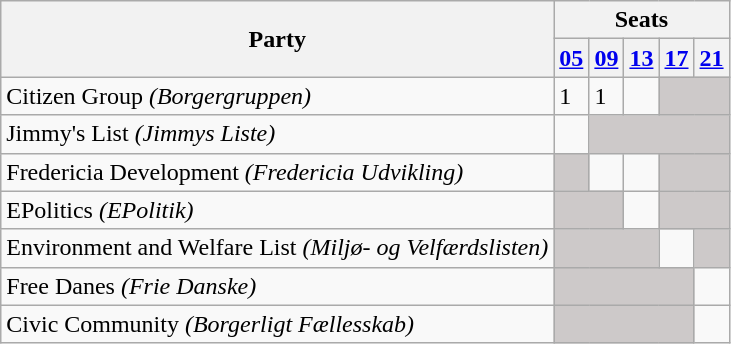<table class="wikitable">
<tr>
<th rowspan=2>Party</th>
<th colspan=11>Seats</th>
</tr>
<tr>
<th><a href='#'>05</a></th>
<th><a href='#'>09</a></th>
<th><a href='#'>13</a></th>
<th><a href='#'>17</a></th>
<th><a href='#'>21</a></th>
</tr>
<tr>
<td>Citizen Group <em>(Borgergruppen)</em></td>
<td>1</td>
<td>1</td>
<td></td>
<td style="background:#CDC9C9;" colspan=2></td>
</tr>
<tr>
<td>Jimmy's List <em>(Jimmys Liste)</em></td>
<td></td>
<td style="background:#CDC9C9;" colspan=4></td>
</tr>
<tr>
<td>Fredericia Development <em>(Fredericia Udvikling)</em></td>
<td style="background:#CDC9C9;"></td>
<td></td>
<td></td>
<td style="background:#CDC9C9;" colspan=2></td>
</tr>
<tr>
<td>EPolitics <em>(EPolitik)</em></td>
<td style="background:#CDC9C9;" colspan=2></td>
<td></td>
<td style="background:#CDC9C9;" colspan=2></td>
</tr>
<tr>
<td>Environment and Welfare List <em>(Miljø- og Velfærdslisten)</em></td>
<td style="background:#CDC9C9;" colspan=3></td>
<td></td>
<td style="background:#CDC9C9;"></td>
</tr>
<tr>
<td>Free Danes <em>(Frie Danske)</em></td>
<td style="background:#CDC9C9;" colspan=4></td>
<td></td>
</tr>
<tr>
<td>Civic Community <em>(Borgerligt Fællesskab)</em></td>
<td style="background:#CDC9C9;" colspan=4></td>
<td></td>
</tr>
</table>
